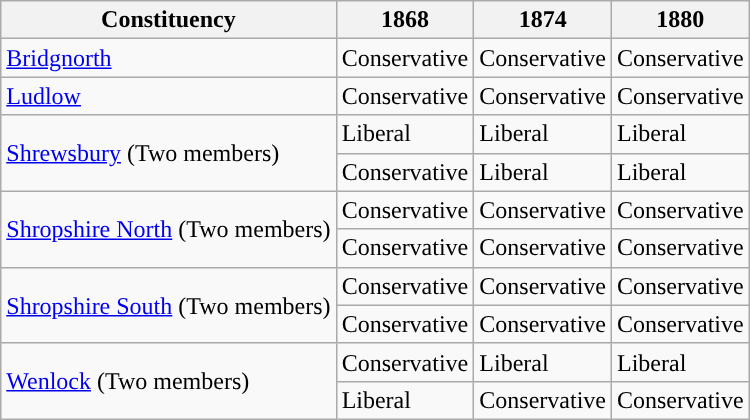<table class="wikitable">
<tr>
<th>Constituency</th>
<th>1868</th>
<th>1874</th>
<th>1880</th>
</tr>
<tr>
<td><a href='#'>Bridgnorth</a></td>
<td>Conservative</td>
<td>Conservative</td>
<td>Conservative</td>
</tr>
<tr>
<td><a href='#'>Ludlow</a></td>
<td>Conservative</td>
<td>Conservative</td>
<td>Conservative</td>
</tr>
<tr>
<td rowspan="2"><a href='#'>Shrewsbury</a> (Two members)</td>
<td>Liberal</td>
<td>Liberal</td>
<td>Liberal</td>
</tr>
<tr>
<td>Conservative</td>
<td>Liberal</td>
<td>Liberal</td>
</tr>
<tr>
<td rowspan="2"><a href='#'>Shropshire North</a> (Two members)</td>
<td>Conservative</td>
<td>Conservative</td>
<td>Conservative</td>
</tr>
<tr>
<td>Conservative</td>
<td>Conservative</td>
<td>Conservative</td>
</tr>
<tr>
<td rowspan="2"><a href='#'>Shropshire South</a> (Two members)</td>
<td>Conservative</td>
<td>Conservative</td>
<td>Conservative</td>
</tr>
<tr>
<td>Conservative</td>
<td>Conservative</td>
<td>Conservative</td>
</tr>
<tr>
<td rowspan="2"><a href='#'>Wenlock</a> (Two members)</td>
<td>Conservative</td>
<td>Liberal</td>
<td>Liberal</td>
</tr>
<tr>
<td>Liberal</td>
<td>Conservative</td>
<td>Conservative</td>
</tr>
</table>
